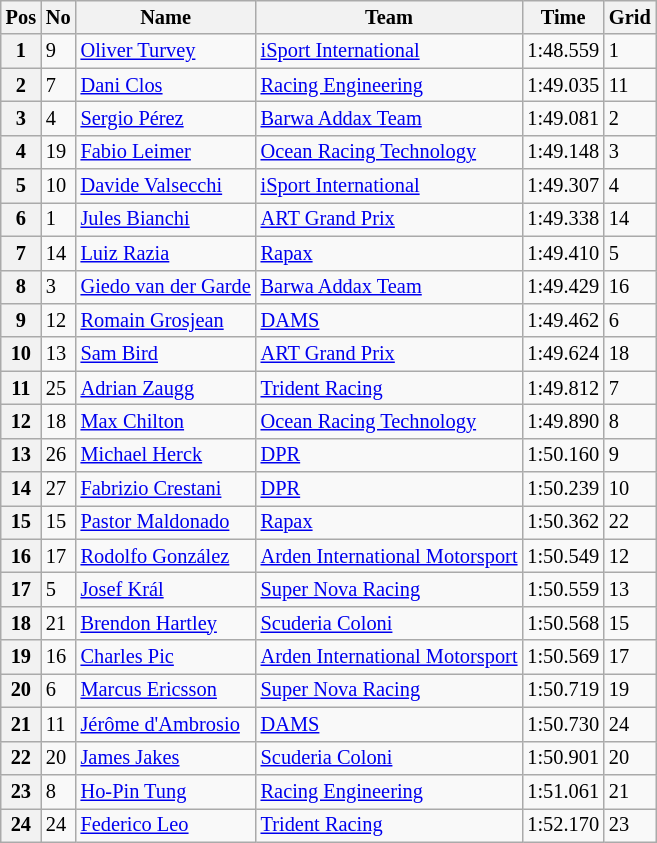<table class="wikitable" style="font-size: 85%">
<tr>
<th>Pos</th>
<th>No</th>
<th>Name</th>
<th>Team</th>
<th>Time</th>
<th>Grid</th>
</tr>
<tr>
<th>1</th>
<td>9</td>
<td> <a href='#'>Oliver Turvey</a></td>
<td><a href='#'>iSport International</a></td>
<td>1:48.559</td>
<td>1</td>
</tr>
<tr>
<th>2</th>
<td>7</td>
<td> <a href='#'>Dani Clos</a></td>
<td><a href='#'>Racing Engineering</a></td>
<td>1:49.035</td>
<td>11</td>
</tr>
<tr>
<th>3</th>
<td>4</td>
<td> <a href='#'>Sergio Pérez</a></td>
<td><a href='#'>Barwa Addax Team</a></td>
<td>1:49.081</td>
<td>2</td>
</tr>
<tr>
<th>4</th>
<td>19</td>
<td> <a href='#'>Fabio Leimer</a></td>
<td><a href='#'>Ocean Racing Technology</a></td>
<td>1:49.148</td>
<td>3</td>
</tr>
<tr>
<th>5</th>
<td>10</td>
<td> <a href='#'>Davide Valsecchi</a></td>
<td><a href='#'>iSport International</a></td>
<td>1:49.307</td>
<td>4</td>
</tr>
<tr>
<th>6</th>
<td>1</td>
<td> <a href='#'>Jules Bianchi</a></td>
<td><a href='#'>ART Grand Prix</a></td>
<td>1:49.338</td>
<td>14</td>
</tr>
<tr>
<th>7</th>
<td>14</td>
<td> <a href='#'>Luiz Razia</a></td>
<td><a href='#'>Rapax</a></td>
<td>1:49.410</td>
<td>5</td>
</tr>
<tr>
<th>8</th>
<td>3</td>
<td> <a href='#'>Giedo van der Garde</a></td>
<td><a href='#'>Barwa Addax Team</a></td>
<td>1:49.429</td>
<td>16</td>
</tr>
<tr>
<th>9</th>
<td>12</td>
<td> <a href='#'>Romain Grosjean</a></td>
<td><a href='#'>DAMS</a></td>
<td>1:49.462</td>
<td>6</td>
</tr>
<tr>
<th>10</th>
<td>13</td>
<td> <a href='#'>Sam Bird</a></td>
<td><a href='#'>ART Grand Prix</a></td>
<td>1:49.624</td>
<td>18</td>
</tr>
<tr>
<th>11</th>
<td>25</td>
<td> <a href='#'>Adrian Zaugg</a></td>
<td><a href='#'>Trident Racing</a></td>
<td>1:49.812</td>
<td>7</td>
</tr>
<tr>
<th>12</th>
<td>18</td>
<td> <a href='#'>Max Chilton</a></td>
<td><a href='#'>Ocean Racing Technology</a></td>
<td>1:49.890</td>
<td>8</td>
</tr>
<tr>
<th>13</th>
<td>26</td>
<td> <a href='#'>Michael Herck</a></td>
<td><a href='#'>DPR</a></td>
<td>1:50.160</td>
<td>9</td>
</tr>
<tr>
<th>14</th>
<td>27</td>
<td> <a href='#'>Fabrizio Crestani</a></td>
<td><a href='#'>DPR</a></td>
<td>1:50.239</td>
<td>10</td>
</tr>
<tr>
<th>15</th>
<td>15</td>
<td> <a href='#'>Pastor Maldonado</a></td>
<td><a href='#'>Rapax</a></td>
<td>1:50.362</td>
<td>22</td>
</tr>
<tr>
<th>16</th>
<td>17</td>
<td> <a href='#'>Rodolfo González</a></td>
<td><a href='#'>Arden International Motorsport</a></td>
<td>1:50.549</td>
<td>12</td>
</tr>
<tr>
<th>17</th>
<td>5</td>
<td> <a href='#'>Josef Král</a></td>
<td><a href='#'>Super Nova Racing</a></td>
<td>1:50.559</td>
<td>13</td>
</tr>
<tr>
<th>18</th>
<td>21</td>
<td> <a href='#'>Brendon Hartley</a></td>
<td><a href='#'>Scuderia Coloni</a></td>
<td>1:50.568</td>
<td>15</td>
</tr>
<tr>
<th>19</th>
<td>16</td>
<td> <a href='#'>Charles Pic</a></td>
<td><a href='#'>Arden International Motorsport</a></td>
<td>1:50.569</td>
<td>17</td>
</tr>
<tr>
<th>20</th>
<td>6</td>
<td> <a href='#'>Marcus Ericsson</a></td>
<td><a href='#'>Super Nova Racing</a></td>
<td>1:50.719</td>
<td>19</td>
</tr>
<tr>
<th>21</th>
<td>11</td>
<td> <a href='#'>Jérôme d'Ambrosio</a></td>
<td><a href='#'>DAMS</a></td>
<td>1:50.730</td>
<td>24</td>
</tr>
<tr>
<th>22</th>
<td>20</td>
<td> <a href='#'>James Jakes</a></td>
<td><a href='#'>Scuderia Coloni</a></td>
<td>1:50.901</td>
<td>20</td>
</tr>
<tr>
<th>23</th>
<td>8</td>
<td> <a href='#'>Ho-Pin Tung</a></td>
<td><a href='#'>Racing Engineering</a></td>
<td>1:51.061</td>
<td>21</td>
</tr>
<tr>
<th>24</th>
<td>24</td>
<td> <a href='#'>Federico Leo</a></td>
<td><a href='#'>Trident Racing</a></td>
<td>1:52.170</td>
<td>23</td>
</tr>
</table>
